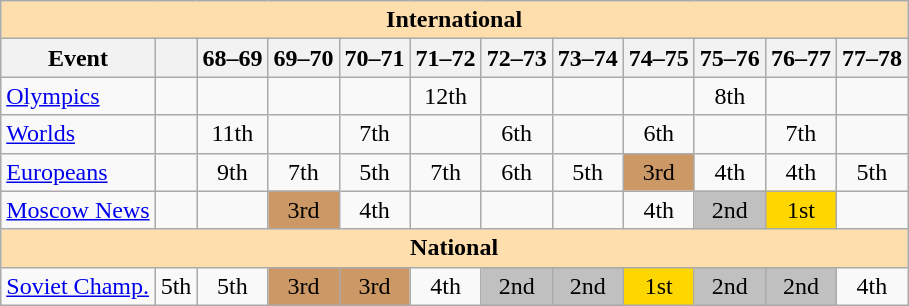<table class="wikitable" style="text-align:center">
<tr>
<th style="background-color: #ffdead; " colspan=12 align=center>International</th>
</tr>
<tr>
<th>Event</th>
<th></th>
<th>68–69</th>
<th>69–70</th>
<th>70–71</th>
<th>71–72</th>
<th>72–73</th>
<th>73–74</th>
<th>74–75</th>
<th>75–76</th>
<th>76–77</th>
<th>77–78</th>
</tr>
<tr>
<td align=left><a href='#'>Olympics</a></td>
<td></td>
<td></td>
<td></td>
<td></td>
<td>12th</td>
<td></td>
<td></td>
<td></td>
<td>8th</td>
<td></td>
</tr>
<tr>
<td align=left><a href='#'>Worlds</a></td>
<td></td>
<td>11th</td>
<td></td>
<td>7th</td>
<td></td>
<td>6th</td>
<td></td>
<td>6th</td>
<td></td>
<td>7th</td>
<td></td>
</tr>
<tr>
<td align=left><a href='#'>Europeans</a></td>
<td></td>
<td>9th</td>
<td>7th</td>
<td>5th</td>
<td>7th</td>
<td>6th</td>
<td>5th</td>
<td bgcolor=cc9966>3rd</td>
<td>4th</td>
<td>4th</td>
<td>5th</td>
</tr>
<tr>
<td align=left><a href='#'>Moscow News</a></td>
<td></td>
<td></td>
<td bgcolor=cc9966>3rd</td>
<td>4th</td>
<td></td>
<td></td>
<td></td>
<td>4th</td>
<td bgcolor=silver>2nd</td>
<td bgcolor=gold>1st</td>
</tr>
<tr>
<th style="background-color: #ffdead; " colspan=12 align=center>National</th>
</tr>
<tr>
<td align=left><a href='#'>Soviet Champ.</a></td>
<td>5th</td>
<td>5th</td>
<td bgcolor=cc9966>3rd</td>
<td bgcolor=cc9966>3rd</td>
<td>4th</td>
<td bgcolor=silver>2nd</td>
<td bgcolor=silver>2nd</td>
<td bgcolor=gold>1st</td>
<td bgcolor=silver>2nd</td>
<td bgcolor=silver>2nd</td>
<td>4th</td>
</tr>
</table>
